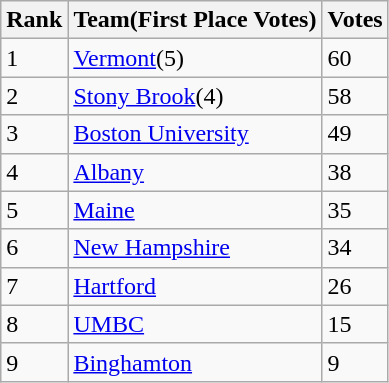<table class="wikitable">
<tr>
<th>Rank</th>
<th>Team(First Place Votes)</th>
<th>Votes</th>
</tr>
<tr>
<td>1</td>
<td><a href='#'>Vermont</a>(5)</td>
<td>60</td>
</tr>
<tr>
<td>2</td>
<td><a href='#'>Stony Brook</a>(4)</td>
<td>58</td>
</tr>
<tr>
<td>3</td>
<td><a href='#'>Boston University</a></td>
<td>49</td>
</tr>
<tr>
<td>4</td>
<td><a href='#'>Albany</a></td>
<td>38</td>
</tr>
<tr>
<td>5</td>
<td><a href='#'>Maine</a></td>
<td>35</td>
</tr>
<tr>
<td>6</td>
<td><a href='#'>New Hampshire</a></td>
<td>34</td>
</tr>
<tr>
<td>7</td>
<td><a href='#'>Hartford</a></td>
<td>26</td>
</tr>
<tr>
<td>8</td>
<td><a href='#'>UMBC</a></td>
<td>15</td>
</tr>
<tr>
<td>9</td>
<td><a href='#'>Binghamton</a></td>
<td>9</td>
</tr>
</table>
